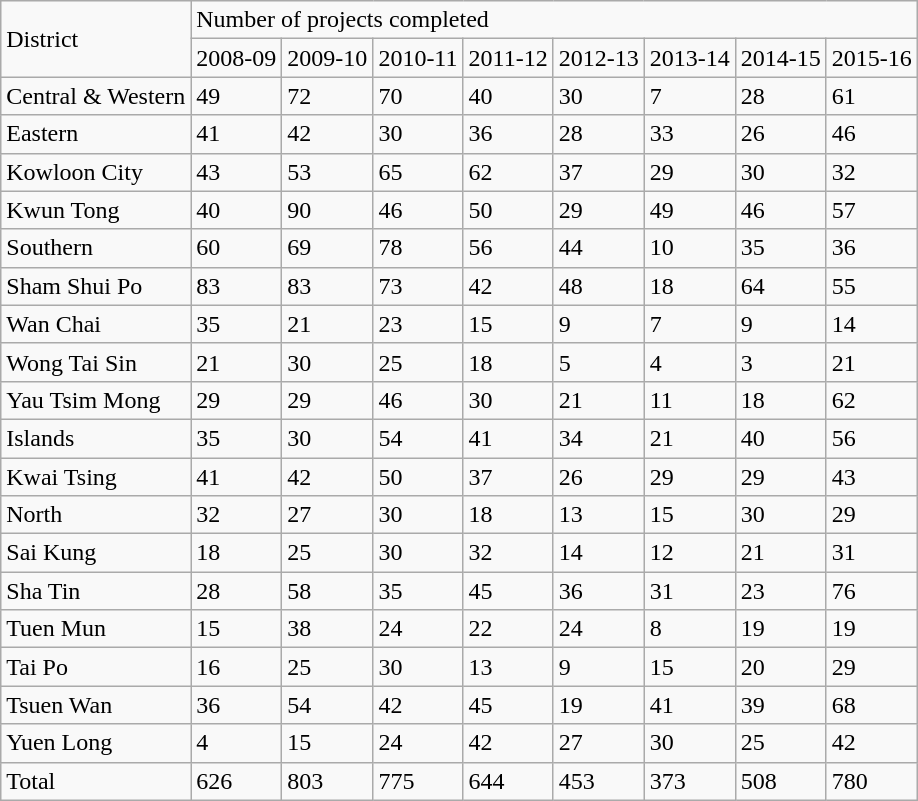<table class="wikitable">
<tr>
<td rowspan="2">District</td>
<td colspan="8">Number of projects completed</td>
</tr>
<tr>
<td>2008-09</td>
<td>2009-10</td>
<td>2010-11</td>
<td>2011-12</td>
<td>2012-13</td>
<td>2013-14</td>
<td>2014-15</td>
<td>2015-16</td>
</tr>
<tr>
<td>Central & Western</td>
<td>49</td>
<td>72</td>
<td>70</td>
<td>40</td>
<td>30</td>
<td>7</td>
<td>28</td>
<td>61</td>
</tr>
<tr>
<td>Eastern</td>
<td>41</td>
<td>42</td>
<td>30</td>
<td>36</td>
<td>28</td>
<td>33</td>
<td>26</td>
<td>46</td>
</tr>
<tr>
<td>Kowloon City</td>
<td>43</td>
<td>53</td>
<td>65</td>
<td>62</td>
<td>37</td>
<td>29</td>
<td>30</td>
<td>32</td>
</tr>
<tr>
<td>Kwun Tong</td>
<td>40</td>
<td>90</td>
<td>46</td>
<td>50</td>
<td>29</td>
<td>49</td>
<td>46</td>
<td>57</td>
</tr>
<tr>
<td>Southern</td>
<td>60</td>
<td>69</td>
<td>78</td>
<td>56</td>
<td>44</td>
<td>10</td>
<td>35</td>
<td>36</td>
</tr>
<tr>
<td>Sham Shui Po</td>
<td>83</td>
<td>83</td>
<td>73</td>
<td>42</td>
<td>48</td>
<td>18</td>
<td>64</td>
<td>55</td>
</tr>
<tr>
<td>Wan Chai</td>
<td>35</td>
<td>21</td>
<td>23</td>
<td>15</td>
<td>9</td>
<td>7</td>
<td>9</td>
<td>14</td>
</tr>
<tr>
<td>Wong Tai Sin</td>
<td>21</td>
<td>30</td>
<td>25</td>
<td>18</td>
<td>5</td>
<td>4</td>
<td>3</td>
<td>21</td>
</tr>
<tr>
<td>Yau Tsim Mong</td>
<td>29</td>
<td>29</td>
<td>46</td>
<td>30</td>
<td>21</td>
<td>11</td>
<td>18</td>
<td>62</td>
</tr>
<tr>
<td>Islands</td>
<td>35</td>
<td>30</td>
<td>54</td>
<td>41</td>
<td>34</td>
<td>21</td>
<td>40</td>
<td>56</td>
</tr>
<tr>
<td>Kwai Tsing</td>
<td>41</td>
<td>42</td>
<td>50</td>
<td>37</td>
<td>26</td>
<td>29</td>
<td>29</td>
<td>43</td>
</tr>
<tr>
<td>North</td>
<td>32</td>
<td>27</td>
<td>30</td>
<td>18</td>
<td>13</td>
<td>15</td>
<td>30</td>
<td>29</td>
</tr>
<tr>
<td>Sai Kung</td>
<td>18</td>
<td>25</td>
<td>30</td>
<td>32</td>
<td>14</td>
<td>12</td>
<td>21</td>
<td>31</td>
</tr>
<tr>
<td>Sha Tin</td>
<td>28</td>
<td>58</td>
<td>35</td>
<td>45</td>
<td>36</td>
<td>31</td>
<td>23</td>
<td>76</td>
</tr>
<tr>
<td>Tuen Mun</td>
<td>15</td>
<td>38</td>
<td>24</td>
<td>22</td>
<td>24</td>
<td>8</td>
<td>19</td>
<td>19</td>
</tr>
<tr>
<td>Tai Po</td>
<td>16</td>
<td>25</td>
<td>30</td>
<td>13</td>
<td>9</td>
<td>15</td>
<td>20</td>
<td>29</td>
</tr>
<tr>
<td>Tsuen Wan</td>
<td>36</td>
<td>54</td>
<td>42</td>
<td>45</td>
<td>19</td>
<td>41</td>
<td>39</td>
<td>68</td>
</tr>
<tr>
<td>Yuen Long</td>
<td>4</td>
<td>15</td>
<td>24</td>
<td>42</td>
<td>27</td>
<td>30</td>
<td>25</td>
<td>42</td>
</tr>
<tr>
<td>Total</td>
<td>626</td>
<td>803</td>
<td>775</td>
<td>644</td>
<td>453</td>
<td>373</td>
<td>508</td>
<td>780</td>
</tr>
</table>
